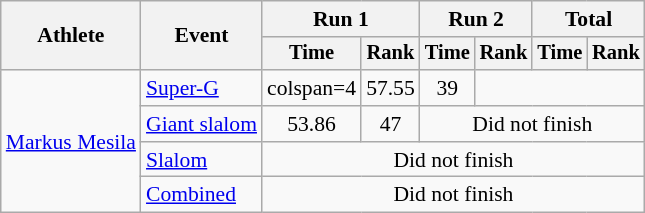<table class="wikitable" style="font-size:90%">
<tr>
<th rowspan=2>Athlete</th>
<th rowspan=2>Event</th>
<th colspan=2>Run 1</th>
<th colspan=2>Run 2</th>
<th colspan=2>Total</th>
</tr>
<tr style="font-size:95%">
<th>Time</th>
<th>Rank</th>
<th>Time</th>
<th>Rank</th>
<th>Time</th>
<th>Rank</th>
</tr>
<tr align=center>
<td align="left" rowspan="4"><a href='#'>Markus Mesila</a></td>
<td align="left"><a href='#'>Super-G</a></td>
<td>colspan=4</td>
<td>57.55</td>
<td>39</td>
</tr>
<tr align=center>
<td align="left"><a href='#'>Giant slalom</a></td>
<td>53.86</td>
<td>47</td>
<td colspan=4>Did not finish</td>
</tr>
<tr align=center>
<td align="left"><a href='#'>Slalom</a></td>
<td colspan=6>Did not finish</td>
</tr>
<tr align=center>
<td align="left"><a href='#'>Combined</a></td>
<td colspan=6>Did not finish</td>
</tr>
</table>
